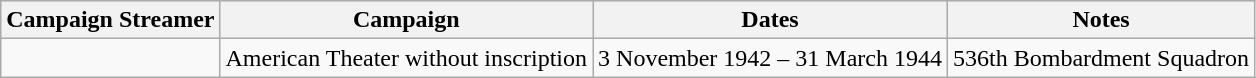<table class="wikitable">
<tr style="background:#efefef;">
<th>Campaign Streamer</th>
<th>Campaign</th>
<th>Dates</th>
<th>Notes</th>
</tr>
<tr>
<td></td>
<td>American Theater without inscription</td>
<td>3 November 1942 – 31 March 1944</td>
<td>536th Bombardment Squadron</td>
</tr>
</table>
